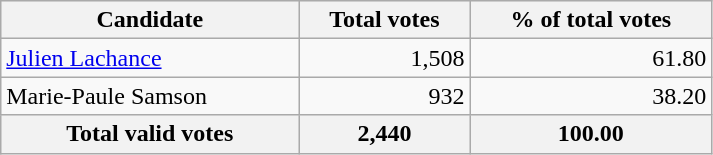<table style="width:475px;" class="wikitable">
<tr bgcolor="#EEEEEE">
<th align="left">Candidate</th>
<th align="right">Total votes</th>
<th align="right">% of total votes</th>
</tr>
<tr>
<td align="left"><a href='#'>Julien Lachance</a></td>
<td align="right">1,508</td>
<td align="right">61.80</td>
</tr>
<tr>
<td align="left">Marie-Paule Samson</td>
<td align="right">932</td>
<td align="right">38.20</td>
</tr>
<tr bgcolor="#EEEEEE">
<th align="left">Total valid votes</th>
<th align="right"><strong>2,440</strong></th>
<th align="right"><strong>100.00</strong></th>
</tr>
</table>
